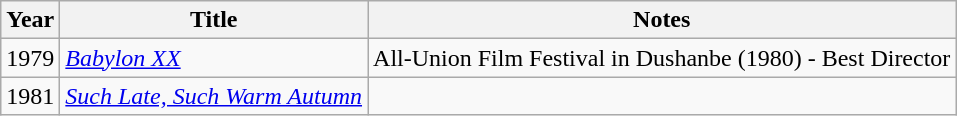<table class="wikitable sortable">
<tr>
<th>Year</th>
<th>Title</th>
<th class="unsortable">Notes</th>
</tr>
<tr>
<td>1979</td>
<td><em><a href='#'>Babylon XX</a></em></td>
<td>All-Union Film Festival in Dushanbe (1980) - Best Director</td>
</tr>
<tr>
<td>1981</td>
<td><em><a href='#'>Such Late, Such Warm Autumn</a></em></td>
<td></td>
</tr>
</table>
